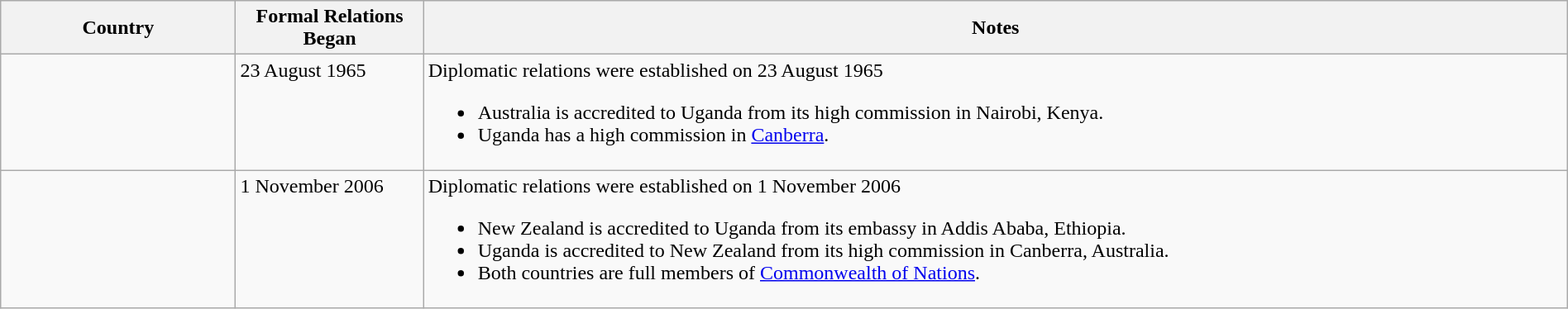<table class="wikitable sortable" style="width:100%; margin:auto;">
<tr>
<th style="width:15%;">Country</th>
<th style="width:12%;">Formal Relations Began</th>
<th>Notes</th>
</tr>
<tr valign="top">
<td></td>
<td>23 August 1965</td>
<td>Diplomatic relations were established on 23 August 1965<br><ul><li>Australia is accredited to Uganda from its high commission in Nairobi, Kenya.</li><li>Uganda has a high commission in <a href='#'>Canberra</a>.</li></ul></td>
</tr>
<tr valign="top">
<td></td>
<td>1 November 2006</td>
<td>Diplomatic relations were established on 1 November 2006<br><ul><li>New Zealand is accredited to Uganda from its embassy in Addis Ababa, Ethiopia.</li><li>Uganda is accredited to New Zealand from its high commission in Canberra, Australia.</li><li>Both countries are full members of <a href='#'>Commonwealth of Nations</a>.</li></ul></td>
</tr>
</table>
